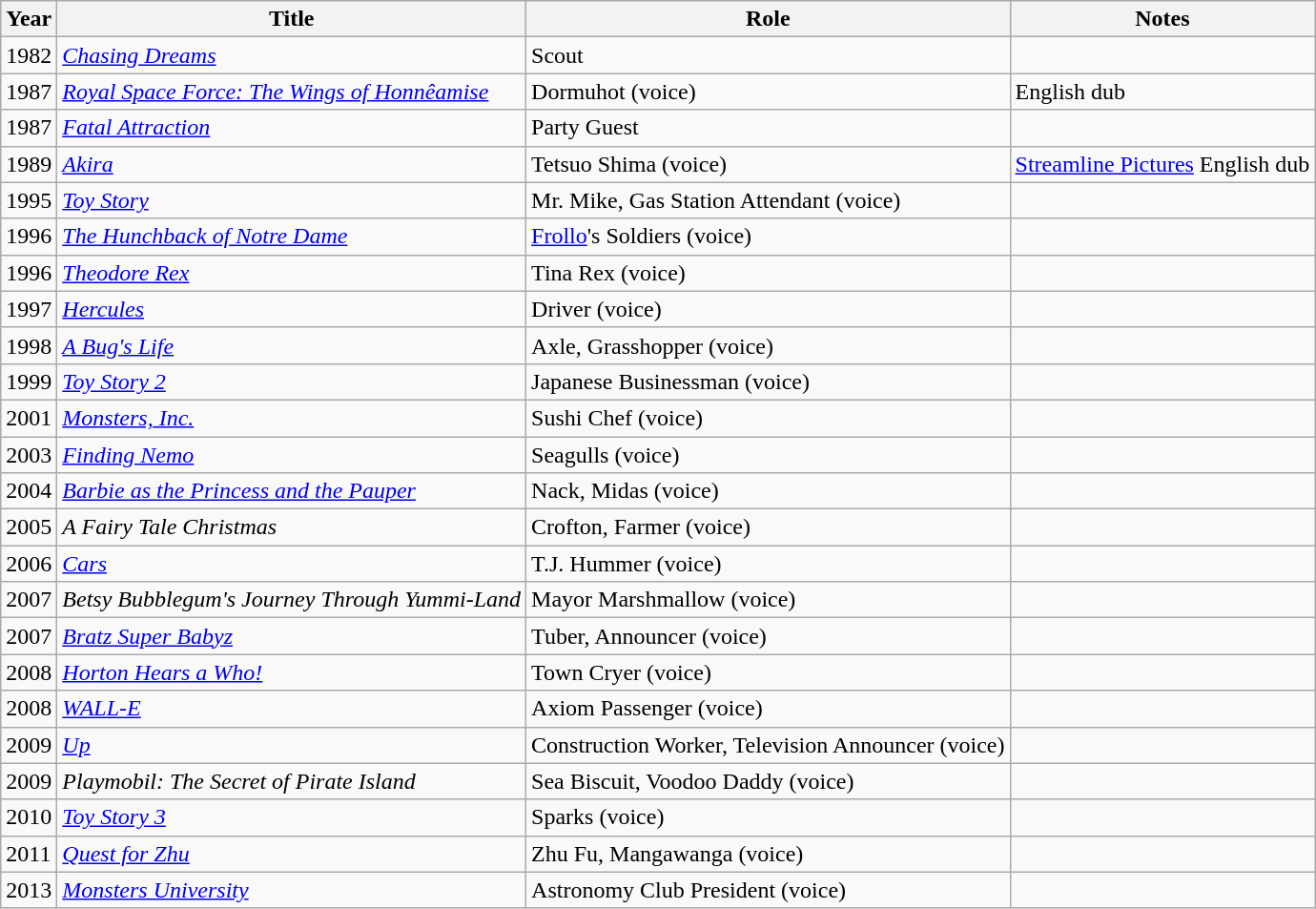<table class="wikitable sortable">
<tr>
<th>Year</th>
<th>Title</th>
<th>Role</th>
<th>Notes</th>
</tr>
<tr>
<td>1982</td>
<td><em><a href='#'>Chasing Dreams</a></em></td>
<td>Scout</td>
<td></td>
</tr>
<tr>
<td>1987</td>
<td><em><a href='#'>Royal Space Force: The Wings of Honnêamise</a></em></td>
<td>Dormuhot (voice)</td>
<td>English dub</td>
</tr>
<tr>
<td>1987</td>
<td><em><a href='#'>Fatal Attraction</a></em></td>
<td>Party Guest</td>
<td></td>
</tr>
<tr>
<td>1989</td>
<td><em><a href='#'>Akira</a></em></td>
<td>Tetsuo Shima (voice)</td>
<td><a href='#'>Streamline Pictures</a> English dub</td>
</tr>
<tr>
<td>1995</td>
<td><em><a href='#'>Toy Story</a></em></td>
<td>Mr. Mike, Gas Station Attendant (voice)</td>
<td></td>
</tr>
<tr>
<td>1996</td>
<td><em><a href='#'>The Hunchback of Notre Dame</a></em></td>
<td><a href='#'>Frollo</a>'s Soldiers (voice)</td>
<td></td>
</tr>
<tr>
<td>1996</td>
<td><em><a href='#'>Theodore Rex</a></em></td>
<td>Tina Rex (voice)</td>
<td></td>
</tr>
<tr>
<td>1997</td>
<td><em><a href='#'>Hercules</a></em></td>
<td>Driver (voice)</td>
<td></td>
</tr>
<tr>
<td>1998</td>
<td><em><a href='#'>A Bug's Life</a></em></td>
<td>Axle, Grasshopper (voice)</td>
<td></td>
</tr>
<tr>
<td>1999</td>
<td><em><a href='#'>Toy Story 2</a></em></td>
<td>Japanese Businessman (voice)</td>
<td></td>
</tr>
<tr>
<td>2001</td>
<td><em><a href='#'>Monsters, Inc.</a></em></td>
<td>Sushi Chef (voice)</td>
<td></td>
</tr>
<tr>
<td>2003</td>
<td><em><a href='#'>Finding Nemo</a></em></td>
<td>Seagulls (voice)</td>
<td></td>
</tr>
<tr>
<td>2004</td>
<td><em><a href='#'>Barbie as the Princess and the Pauper</a></em></td>
<td>Nack, Midas (voice)</td>
<td></td>
</tr>
<tr>
<td>2005</td>
<td><em>A Fairy Tale Christmas</em></td>
<td>Crofton, Farmer (voice)</td>
<td></td>
</tr>
<tr>
<td>2006</td>
<td><em><a href='#'>Cars</a></em></td>
<td>T.J. Hummer (voice)</td>
<td></td>
</tr>
<tr>
<td>2007</td>
<td><em>Betsy Bubblegum's Journey Through Yummi-Land</em></td>
<td>Mayor Marshmallow (voice)</td>
<td></td>
</tr>
<tr>
<td>2007</td>
<td><em><a href='#'>Bratz Super Babyz</a></em></td>
<td>Tuber, Announcer (voice)</td>
<td></td>
</tr>
<tr>
<td>2008</td>
<td><em><a href='#'>Horton Hears a Who!</a></em></td>
<td>Town Cryer (voice)</td>
<td></td>
</tr>
<tr>
<td>2008</td>
<td><em><a href='#'>WALL-E</a></em></td>
<td>Axiom Passenger (voice)</td>
<td></td>
</tr>
<tr>
<td>2009</td>
<td><em><a href='#'>Up</a></em></td>
<td>Construction Worker, Television Announcer (voice)</td>
<td></td>
</tr>
<tr>
<td>2009</td>
<td><em>Playmobil: The Secret of Pirate Island</em></td>
<td>Sea Biscuit, Voodoo Daddy (voice)</td>
<td></td>
</tr>
<tr>
<td>2010</td>
<td><em><a href='#'>Toy Story 3</a></em></td>
<td>Sparks (voice)</td>
<td></td>
</tr>
<tr>
<td>2011</td>
<td><em><a href='#'>Quest for Zhu</a></em></td>
<td>Zhu Fu, Mangawanga (voice)</td>
<td></td>
</tr>
<tr>
<td>2013</td>
<td><em><a href='#'>Monsters University</a></em></td>
<td>Astronomy Club President (voice)</td>
<td></td>
</tr>
</table>
